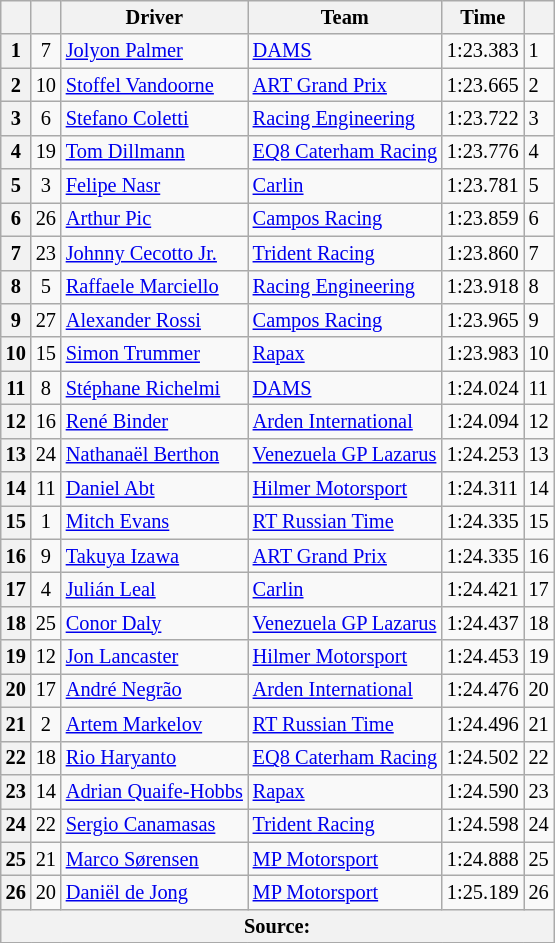<table class="wikitable" style="font-size:85%">
<tr>
<th></th>
<th></th>
<th>Driver</th>
<th>Team</th>
<th>Time</th>
<th></th>
</tr>
<tr>
<th>1</th>
<td align=center>7</td>
<td> <a href='#'>Jolyon Palmer</a></td>
<td><a href='#'>DAMS</a></td>
<td>1:23.383</td>
<td>1</td>
</tr>
<tr>
<th>2</th>
<td align=center>10</td>
<td> <a href='#'>Stoffel Vandoorne</a></td>
<td><a href='#'>ART Grand Prix</a></td>
<td>1:23.665</td>
<td>2</td>
</tr>
<tr>
<th>3</th>
<td align=center>6</td>
<td> <a href='#'>Stefano Coletti</a></td>
<td><a href='#'>Racing Engineering</a></td>
<td>1:23.722</td>
<td>3</td>
</tr>
<tr>
<th>4</th>
<td align=center>19</td>
<td> <a href='#'>Tom Dillmann</a></td>
<td><a href='#'>EQ8 Caterham Racing</a></td>
<td>1:23.776</td>
<td>4</td>
</tr>
<tr>
<th>5</th>
<td align=center>3</td>
<td> <a href='#'>Felipe Nasr</a></td>
<td><a href='#'>Carlin</a></td>
<td>1:23.781</td>
<td>5</td>
</tr>
<tr>
<th>6</th>
<td align=center>26</td>
<td> <a href='#'>Arthur Pic</a></td>
<td><a href='#'>Campos Racing</a></td>
<td>1:23.859</td>
<td>6</td>
</tr>
<tr>
<th>7</th>
<td align=center>23</td>
<td> <a href='#'>Johnny Cecotto Jr.</a></td>
<td><a href='#'>Trident Racing</a></td>
<td>1:23.860</td>
<td>7</td>
</tr>
<tr>
<th>8</th>
<td align=center>5</td>
<td> <a href='#'>Raffaele Marciello</a></td>
<td><a href='#'>Racing Engineering</a></td>
<td>1:23.918</td>
<td>8</td>
</tr>
<tr>
<th>9</th>
<td align=center>27</td>
<td> <a href='#'>Alexander Rossi</a></td>
<td><a href='#'>Campos Racing</a></td>
<td>1:23.965</td>
<td>9</td>
</tr>
<tr>
<th>10</th>
<td align=center>15</td>
<td> <a href='#'>Simon Trummer</a></td>
<td><a href='#'>Rapax</a></td>
<td>1:23.983</td>
<td>10</td>
</tr>
<tr>
<th>11</th>
<td align=center>8</td>
<td> <a href='#'>Stéphane Richelmi</a></td>
<td><a href='#'>DAMS</a></td>
<td>1:24.024</td>
<td>11</td>
</tr>
<tr>
<th>12</th>
<td align=center>16</td>
<td> <a href='#'>René Binder</a></td>
<td><a href='#'>Arden International</a></td>
<td>1:24.094</td>
<td>12</td>
</tr>
<tr>
<th>13</th>
<td align=center>24</td>
<td> <a href='#'>Nathanaël Berthon</a></td>
<td><a href='#'>Venezuela GP Lazarus</a></td>
<td>1:24.253</td>
<td>13</td>
</tr>
<tr>
<th>14</th>
<td align=center>11</td>
<td> <a href='#'>Daniel Abt</a></td>
<td><a href='#'>Hilmer Motorsport</a></td>
<td>1:24.311</td>
<td>14</td>
</tr>
<tr>
<th>15</th>
<td align=center>1</td>
<td> <a href='#'>Mitch Evans</a></td>
<td><a href='#'>RT Russian Time</a></td>
<td>1:24.335</td>
<td>15</td>
</tr>
<tr>
<th>16</th>
<td align=center>9</td>
<td> <a href='#'>Takuya Izawa</a></td>
<td><a href='#'>ART Grand Prix</a></td>
<td>1:24.335</td>
<td>16</td>
</tr>
<tr>
<th>17</th>
<td align=center>4</td>
<td> <a href='#'>Julián Leal</a></td>
<td><a href='#'>Carlin</a></td>
<td>1:24.421</td>
<td>17</td>
</tr>
<tr>
<th>18</th>
<td align=center>25</td>
<td> <a href='#'>Conor Daly</a></td>
<td><a href='#'>Venezuela GP Lazarus</a></td>
<td>1:24.437</td>
<td>18</td>
</tr>
<tr>
<th>19</th>
<td align=center>12</td>
<td> <a href='#'>Jon Lancaster</a></td>
<td><a href='#'>Hilmer Motorsport</a></td>
<td>1:24.453</td>
<td>19</td>
</tr>
<tr>
<th>20</th>
<td align=center>17</td>
<td> <a href='#'>André Negrão</a></td>
<td><a href='#'>Arden International</a></td>
<td>1:24.476</td>
<td>20</td>
</tr>
<tr>
<th>21</th>
<td align=center>2</td>
<td> <a href='#'>Artem Markelov</a></td>
<td><a href='#'>RT Russian Time</a></td>
<td>1:24.496</td>
<td>21</td>
</tr>
<tr>
<th>22</th>
<td align=center>18</td>
<td> <a href='#'>Rio Haryanto</a></td>
<td><a href='#'>EQ8 Caterham Racing</a></td>
<td>1:24.502</td>
<td>22</td>
</tr>
<tr>
<th>23</th>
<td align=center>14</td>
<td> <a href='#'>Adrian Quaife-Hobbs</a></td>
<td><a href='#'>Rapax</a></td>
<td>1:24.590</td>
<td>23</td>
</tr>
<tr>
<th>24</th>
<td align=center>22</td>
<td> <a href='#'>Sergio Canamasas</a></td>
<td><a href='#'>Trident Racing</a></td>
<td>1:24.598</td>
<td>24</td>
</tr>
<tr>
<th>25</th>
<td align=center>21</td>
<td> <a href='#'>Marco Sørensen</a></td>
<td><a href='#'>MP Motorsport</a></td>
<td>1:24.888</td>
<td>25</td>
</tr>
<tr>
<th>26</th>
<td align=center>20</td>
<td> <a href='#'>Daniël de Jong</a></td>
<td><a href='#'>MP Motorsport</a></td>
<td>1:25.189</td>
<td>26</td>
</tr>
<tr>
<th colspan="6">Source: </th>
</tr>
<tr>
</tr>
</table>
